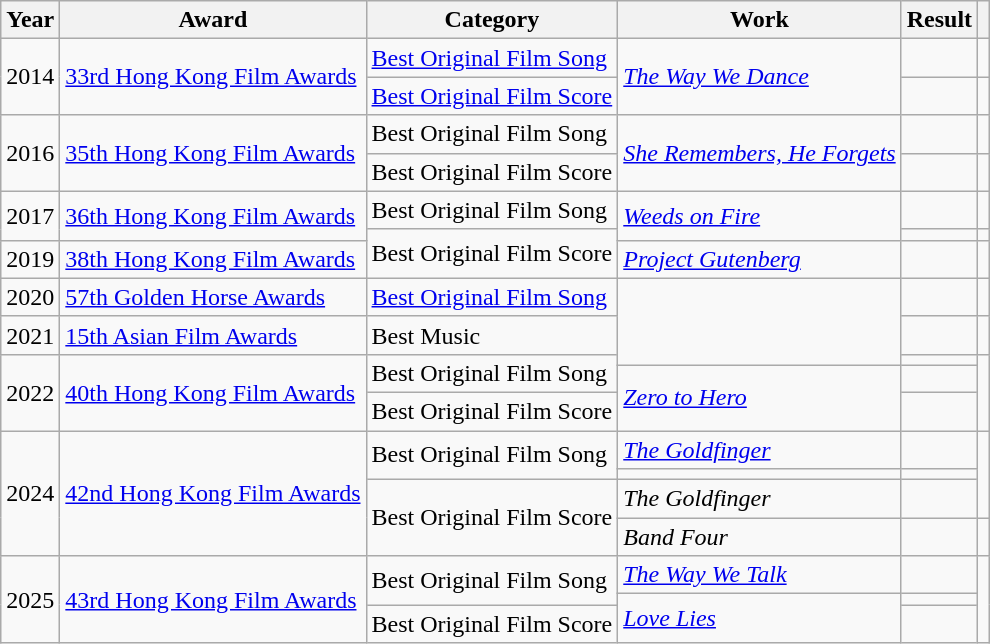<table class="wikitable plainrowheaders">
<tr>
<th>Year</th>
<th>Award</th>
<th>Category</th>
<th>Work</th>
<th>Result</th>
<th></th>
</tr>
<tr>
<td rowspan="2">2014</td>
<td rowspan="2"><a href='#'>33rd Hong Kong Film Awards</a></td>
<td><a href='#'>Best Original Film Song</a></td>
<td rowspan="2"><em><a href='#'>The Way We Dance</a></em></td>
<td></td>
<td></td>
</tr>
<tr>
<td><a href='#'>Best Original Film Score</a></td>
<td></td>
<td></td>
</tr>
<tr>
<td rowspan="2">2016</td>
<td rowspan="2"><a href='#'>35th Hong Kong Film Awards</a></td>
<td>Best Original Film Song</td>
<td rowspan="2"><em><a href='#'>She Remembers, He Forgets</a></em></td>
<td></td>
<td></td>
</tr>
<tr>
<td>Best Original Film Score</td>
<td></td>
<td></td>
</tr>
<tr>
<td rowspan="2">2017</td>
<td rowspan="2"><a href='#'>36th Hong Kong Film Awards</a></td>
<td>Best Original Film Song</td>
<td rowspan="2"><em><a href='#'>Weeds on Fire</a></em></td>
<td></td>
<td></td>
</tr>
<tr>
<td rowspan="2">Best Original Film Score</td>
<td></td>
<td></td>
</tr>
<tr>
<td>2019</td>
<td><a href='#'>38th Hong Kong Film Awards</a></td>
<td><em><a href='#'>Project Gutenberg</a></em></td>
<td></td>
<td></td>
</tr>
<tr>
<td>2020</td>
<td><a href='#'>57th Golden Horse Awards</a></td>
<td><a href='#'>Best Original Film Song</a></td>
<td rowspan="3"><em></em></td>
<td></td>
<td></td>
</tr>
<tr>
<td>2021</td>
<td><a href='#'>15th Asian Film Awards</a></td>
<td>Best Music</td>
<td></td>
<td></td>
</tr>
<tr>
<td rowspan="3">2022</td>
<td rowspan="3"><a href='#'>40th Hong Kong Film Awards</a></td>
<td rowspan="2">Best Original Film Song</td>
<td></td>
<td rowspan="3"></td>
</tr>
<tr>
<td rowspan="2"><em><a href='#'>Zero to Hero</a></em></td>
<td></td>
</tr>
<tr>
<td>Best Original Film Score</td>
<td></td>
</tr>
<tr>
<td rowspan="4">2024</td>
<td rowspan="4"><a href='#'>42nd Hong Kong Film Awards</a></td>
<td rowspan="2">Best Original Film Song</td>
<td><em><a href='#'>The Goldfinger</a></em></td>
<td></td>
<td rowspan="3"></td>
</tr>
<tr>
<td><em></em></td>
<td></td>
</tr>
<tr>
<td rowspan="2">Best Original Film Score</td>
<td><em>The Goldfinger</em></td>
<td></td>
</tr>
<tr>
<td><em>Band Four</em></td>
<td></td>
<td></td>
</tr>
<tr>
<td rowspan="3">2025</td>
<td rowspan="3"><a href='#'>43rd Hong Kong Film Awards</a></td>
<td rowspan="2">Best Original Film Song</td>
<td><em><a href='#'>The Way We Talk</a></em></td>
<td></td>
<td rowspan="3"></td>
</tr>
<tr>
<td rowspan="2"><em><a href='#'>Love Lies</a></em></td>
<td></td>
</tr>
<tr>
<td>Best Original Film Score</td>
<td></td>
</tr>
</table>
